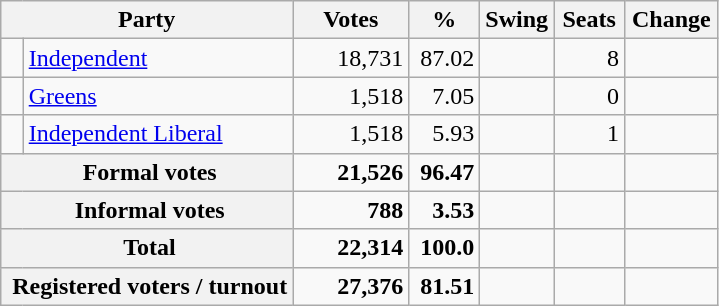<table class="wikitable" style="text-align:right; margin-bottom:0">
<tr>
<th style="width:10px" colspan=3>Party</th>
<th style="width:70px;">Votes</th>
<th style="width:40px;">%</th>
<th style="width:40px;">Swing</th>
<th style="width:40px;">Seats</th>
<th style="width:40px;">Change</th>
</tr>
<tr>
<td> </td>
<td style="text-align:left;" colspan="2"><a href='#'>Independent</a></td>
<td style="width:70px;">18,731</td>
<td style="width:40px;">87.02</td>
<td style="width:40px;"></td>
<td style="width:40px;">8</td>
<td style="width:55px;"></td>
</tr>
<tr>
<td> </td>
<td style="text-align:left;" colspan="2"><a href='#'>Greens</a></td>
<td>1,518</td>
<td>7.05</td>
<td></td>
<td>0</td>
<td></td>
</tr>
<tr>
<td> </td>
<td style="text-align:left;" colspan="2"><a href='#'>Independent Liberal</a></td>
<td>1,518</td>
<td>5.93</td>
<td></td>
<td>1</td>
<td></td>
</tr>
<tr>
<th colspan="3" rowspan="1"> Formal votes</th>
<td><strong>21,526</strong></td>
<td><strong>96.47</strong></td>
<td></td>
<td></td>
<td></td>
</tr>
<tr>
<th colspan="3" rowspan="1"> Informal votes</th>
<td><strong>788</strong></td>
<td><strong>3.53</strong></td>
<td></td>
<td></td>
<td></td>
</tr>
<tr>
<th colspan="3" rowspan="1"> Total</th>
<td><strong>22,314</strong></td>
<td><strong>100.0</strong></td>
<td></td>
<td></td>
<td></td>
</tr>
<tr>
<th colspan="3" rowspan="1"> Registered voters / turnout</th>
<td><strong>27,376</strong></td>
<td><strong>81.51</strong></td>
<td></td>
<td></td>
<td></td>
</tr>
</table>
